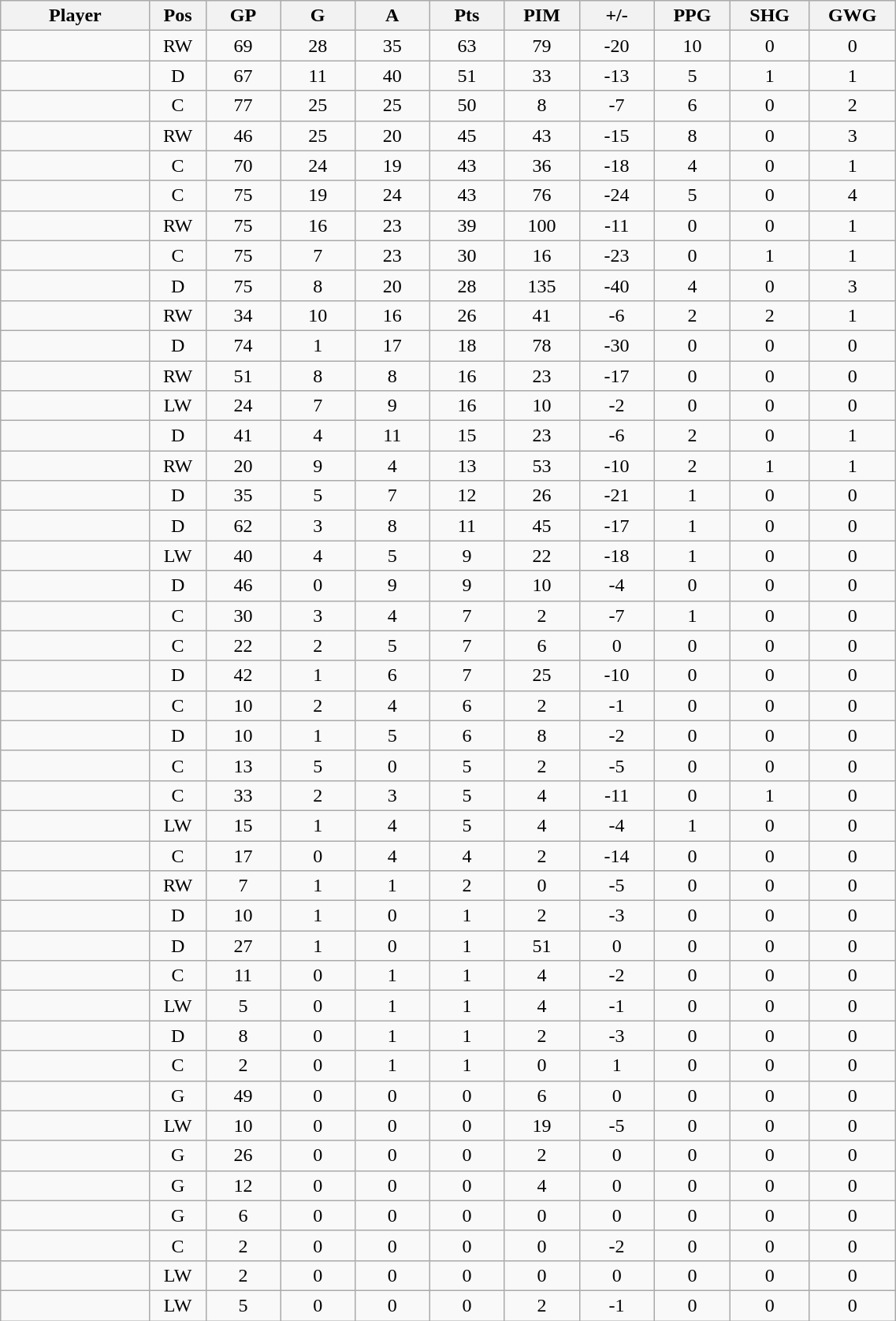<table class="wikitable sortable" width="60%">
<tr ALIGN="center">
<th bgcolor="#DDDDFF" width="10%">Player</th>
<th bgcolor="#DDDDFF" width="3%" title="Position">Pos</th>
<th bgcolor="#DDDDFF" width="5%" title="Games played">GP</th>
<th bgcolor="#DDDDFF" width="5%" title="Goals">G</th>
<th bgcolor="#DDDDFF" width="5%" title="Assists">A</th>
<th bgcolor="#DDDDFF" width="5%" title="Points">Pts</th>
<th bgcolor="#DDDDFF" width="5%" title="Penalties in minutes">PIM</th>
<th bgcolor="#DDDDFF" width="5%" title="Plus/minus">+/-</th>
<th bgcolor="#DDDDFF" width="5%" title="Power-play goals">PPG</th>
<th bgcolor="#DDDDFF" width="5%" title="Short-handed goals">SHG</th>
<th bgcolor="#DDDDFF" width="5%" title="Game-winning goals">GWG</th>
</tr>
<tr align="center">
<td align="right"></td>
<td>RW</td>
<td>69</td>
<td>28</td>
<td>35</td>
<td>63</td>
<td>79</td>
<td>-20</td>
<td>10</td>
<td>0</td>
<td>0</td>
</tr>
<tr align="center">
<td align="right"></td>
<td>D</td>
<td>67</td>
<td>11</td>
<td>40</td>
<td>51</td>
<td>33</td>
<td>-13</td>
<td>5</td>
<td>1</td>
<td>1</td>
</tr>
<tr align="center">
<td align="right"></td>
<td>C</td>
<td>77</td>
<td>25</td>
<td>25</td>
<td>50</td>
<td>8</td>
<td>-7</td>
<td>6</td>
<td>0</td>
<td>2</td>
</tr>
<tr align="center">
<td align="right"></td>
<td>RW</td>
<td>46</td>
<td>25</td>
<td>20</td>
<td>45</td>
<td>43</td>
<td>-15</td>
<td>8</td>
<td>0</td>
<td>3</td>
</tr>
<tr align="center">
<td align="right"></td>
<td>C</td>
<td>70</td>
<td>24</td>
<td>19</td>
<td>43</td>
<td>36</td>
<td>-18</td>
<td>4</td>
<td>0</td>
<td>1</td>
</tr>
<tr align="center">
<td align="right"></td>
<td>C</td>
<td>75</td>
<td>19</td>
<td>24</td>
<td>43</td>
<td>76</td>
<td>-24</td>
<td>5</td>
<td>0</td>
<td>4</td>
</tr>
<tr align="center">
<td align="right"></td>
<td>RW</td>
<td>75</td>
<td>16</td>
<td>23</td>
<td>39</td>
<td>100</td>
<td>-11</td>
<td>0</td>
<td>0</td>
<td>1</td>
</tr>
<tr align="center">
<td align="right"></td>
<td>C</td>
<td>75</td>
<td>7</td>
<td>23</td>
<td>30</td>
<td>16</td>
<td>-23</td>
<td>0</td>
<td>1</td>
<td>1</td>
</tr>
<tr align="center">
<td align="right"></td>
<td>D</td>
<td>75</td>
<td>8</td>
<td>20</td>
<td>28</td>
<td>135</td>
<td>-40</td>
<td>4</td>
<td>0</td>
<td>3</td>
</tr>
<tr align="center">
<td align="right"></td>
<td>RW</td>
<td>34</td>
<td>10</td>
<td>16</td>
<td>26</td>
<td>41</td>
<td>-6</td>
<td>2</td>
<td>2</td>
<td>1</td>
</tr>
<tr align="center">
<td align="right"></td>
<td>D</td>
<td>74</td>
<td>1</td>
<td>17</td>
<td>18</td>
<td>78</td>
<td>-30</td>
<td>0</td>
<td>0</td>
<td>0</td>
</tr>
<tr align="center">
<td align="right"></td>
<td>RW</td>
<td>51</td>
<td>8</td>
<td>8</td>
<td>16</td>
<td>23</td>
<td>-17</td>
<td>0</td>
<td>0</td>
<td>0</td>
</tr>
<tr align="center">
<td align="right"></td>
<td>LW</td>
<td>24</td>
<td>7</td>
<td>9</td>
<td>16</td>
<td>10</td>
<td>-2</td>
<td>0</td>
<td>0</td>
<td>0</td>
</tr>
<tr align="center">
<td align="right"></td>
<td>D</td>
<td>41</td>
<td>4</td>
<td>11</td>
<td>15</td>
<td>23</td>
<td>-6</td>
<td>2</td>
<td>0</td>
<td>1</td>
</tr>
<tr align="center">
<td align="right"></td>
<td>RW</td>
<td>20</td>
<td>9</td>
<td>4</td>
<td>13</td>
<td>53</td>
<td>-10</td>
<td>2</td>
<td>1</td>
<td>1</td>
</tr>
<tr align="center">
<td align="right"></td>
<td>D</td>
<td>35</td>
<td>5</td>
<td>7</td>
<td>12</td>
<td>26</td>
<td>-21</td>
<td>1</td>
<td>0</td>
<td>0</td>
</tr>
<tr align="center">
<td align="right"></td>
<td>D</td>
<td>62</td>
<td>3</td>
<td>8</td>
<td>11</td>
<td>45</td>
<td>-17</td>
<td>1</td>
<td>0</td>
<td>0</td>
</tr>
<tr align="center">
<td align="right"></td>
<td>LW</td>
<td>40</td>
<td>4</td>
<td>5</td>
<td>9</td>
<td>22</td>
<td>-18</td>
<td>1</td>
<td>0</td>
<td>0</td>
</tr>
<tr align="center">
<td align="right"></td>
<td>D</td>
<td>46</td>
<td>0</td>
<td>9</td>
<td>9</td>
<td>10</td>
<td>-4</td>
<td>0</td>
<td>0</td>
<td>0</td>
</tr>
<tr align="center">
<td align="right"></td>
<td>C</td>
<td>30</td>
<td>3</td>
<td>4</td>
<td>7</td>
<td>2</td>
<td>-7</td>
<td>1</td>
<td>0</td>
<td>0</td>
</tr>
<tr align="center">
<td align="right"></td>
<td>C</td>
<td>22</td>
<td>2</td>
<td>5</td>
<td>7</td>
<td>6</td>
<td>0</td>
<td>0</td>
<td>0</td>
<td>0</td>
</tr>
<tr align="center">
<td align="right"></td>
<td>D</td>
<td>42</td>
<td>1</td>
<td>6</td>
<td>7</td>
<td>25</td>
<td>-10</td>
<td>0</td>
<td>0</td>
<td>0</td>
</tr>
<tr align="center">
<td align="right"></td>
<td>C</td>
<td>10</td>
<td>2</td>
<td>4</td>
<td>6</td>
<td>2</td>
<td>-1</td>
<td>0</td>
<td>0</td>
<td>0</td>
</tr>
<tr align="center">
<td align="right"></td>
<td>D</td>
<td>10</td>
<td>1</td>
<td>5</td>
<td>6</td>
<td>8</td>
<td>-2</td>
<td>0</td>
<td>0</td>
<td>0</td>
</tr>
<tr align="center">
<td align="right"></td>
<td>C</td>
<td>13</td>
<td>5</td>
<td>0</td>
<td>5</td>
<td>2</td>
<td>-5</td>
<td>0</td>
<td>0</td>
<td>0</td>
</tr>
<tr align="center">
<td align="right"></td>
<td>C</td>
<td>33</td>
<td>2</td>
<td>3</td>
<td>5</td>
<td>4</td>
<td>-11</td>
<td>0</td>
<td>1</td>
<td>0</td>
</tr>
<tr align="center">
<td align="right"></td>
<td>LW</td>
<td>15</td>
<td>1</td>
<td>4</td>
<td>5</td>
<td>4</td>
<td>-4</td>
<td>1</td>
<td>0</td>
<td>0</td>
</tr>
<tr align="center">
<td align="right"></td>
<td>C</td>
<td>17</td>
<td>0</td>
<td>4</td>
<td>4</td>
<td>2</td>
<td>-14</td>
<td>0</td>
<td>0</td>
<td>0</td>
</tr>
<tr align="center">
<td align="right"></td>
<td>RW</td>
<td>7</td>
<td>1</td>
<td>1</td>
<td>2</td>
<td>0</td>
<td>-5</td>
<td>0</td>
<td>0</td>
<td>0</td>
</tr>
<tr align="center">
<td align="right"></td>
<td>D</td>
<td>10</td>
<td>1</td>
<td>0</td>
<td>1</td>
<td>2</td>
<td>-3</td>
<td>0</td>
<td>0</td>
<td>0</td>
</tr>
<tr align="center">
<td align="right"></td>
<td>D</td>
<td>27</td>
<td>1</td>
<td>0</td>
<td>1</td>
<td>51</td>
<td>0</td>
<td>0</td>
<td>0</td>
<td>0</td>
</tr>
<tr align="center">
<td align="right"></td>
<td>C</td>
<td>11</td>
<td>0</td>
<td>1</td>
<td>1</td>
<td>4</td>
<td>-2</td>
<td>0</td>
<td>0</td>
<td>0</td>
</tr>
<tr align="center">
<td align="right"></td>
<td>LW</td>
<td>5</td>
<td>0</td>
<td>1</td>
<td>1</td>
<td>4</td>
<td>-1</td>
<td>0</td>
<td>0</td>
<td>0</td>
</tr>
<tr align="center">
<td align="right"></td>
<td>D</td>
<td>8</td>
<td>0</td>
<td>1</td>
<td>1</td>
<td>2</td>
<td>-3</td>
<td>0</td>
<td>0</td>
<td>0</td>
</tr>
<tr align="center">
<td align="right"></td>
<td>C</td>
<td>2</td>
<td>0</td>
<td>1</td>
<td>1</td>
<td>0</td>
<td>1</td>
<td>0</td>
<td>0</td>
<td>0</td>
</tr>
<tr align="center">
<td align="right"></td>
<td>G</td>
<td>49</td>
<td>0</td>
<td>0</td>
<td>0</td>
<td>6</td>
<td>0</td>
<td>0</td>
<td>0</td>
<td>0</td>
</tr>
<tr align="center">
<td align="right"></td>
<td>LW</td>
<td>10</td>
<td>0</td>
<td>0</td>
<td>0</td>
<td>19</td>
<td>-5</td>
<td>0</td>
<td>0</td>
<td>0</td>
</tr>
<tr align="center">
<td align="right"></td>
<td>G</td>
<td>26</td>
<td>0</td>
<td>0</td>
<td>0</td>
<td>2</td>
<td>0</td>
<td>0</td>
<td>0</td>
<td>0</td>
</tr>
<tr align="center">
<td align="right"></td>
<td>G</td>
<td>12</td>
<td>0</td>
<td>0</td>
<td>0</td>
<td>4</td>
<td>0</td>
<td>0</td>
<td>0</td>
<td>0</td>
</tr>
<tr align="center">
<td align="right"></td>
<td>G</td>
<td>6</td>
<td>0</td>
<td>0</td>
<td>0</td>
<td>0</td>
<td>0</td>
<td>0</td>
<td>0</td>
<td>0</td>
</tr>
<tr align="center">
<td align="right"></td>
<td>C</td>
<td>2</td>
<td>0</td>
<td>0</td>
<td>0</td>
<td>0</td>
<td>-2</td>
<td>0</td>
<td>0</td>
<td>0</td>
</tr>
<tr align="center">
<td align="right"></td>
<td>LW</td>
<td>2</td>
<td>0</td>
<td>0</td>
<td>0</td>
<td>0</td>
<td>0</td>
<td>0</td>
<td>0</td>
<td>0</td>
</tr>
<tr align="center">
<td align="right"></td>
<td>LW</td>
<td>5</td>
<td>0</td>
<td>0</td>
<td>0</td>
<td>2</td>
<td>-1</td>
<td>0</td>
<td>0</td>
<td>0</td>
</tr>
</table>
